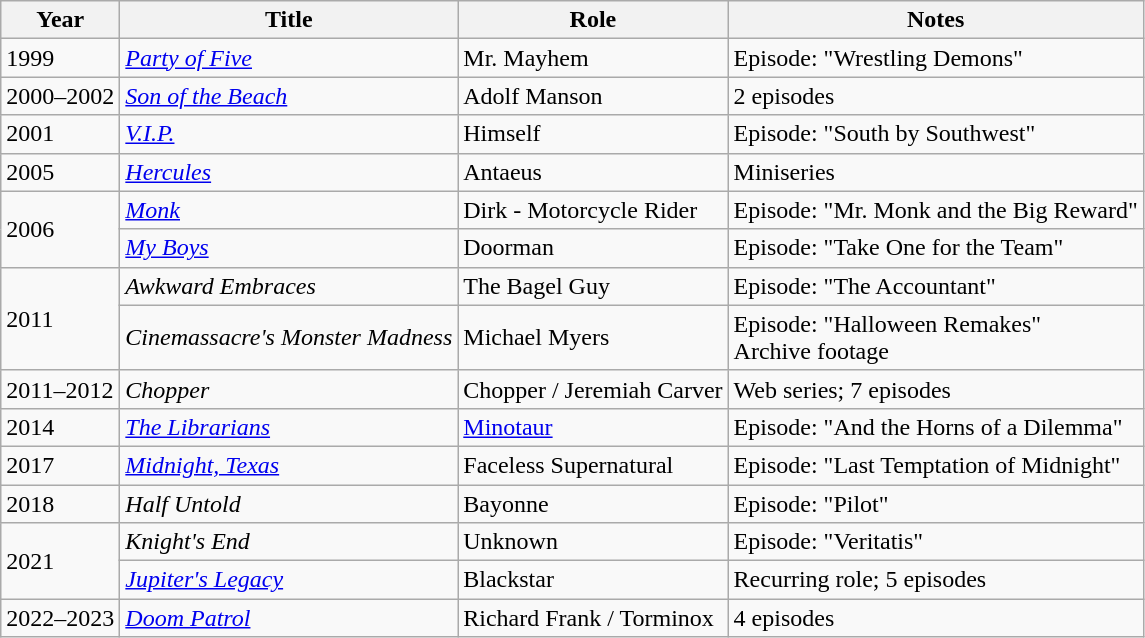<table class="wikitable sortable">
<tr>
<th>Year</th>
<th>Title</th>
<th>Role</th>
<th class="unsortable">Notes</th>
</tr>
<tr>
<td>1999</td>
<td><em><a href='#'>Party of Five</a></em></td>
<td>Mr. Mayhem</td>
<td>Episode: "Wrestling Demons"</td>
</tr>
<tr>
<td>2000–2002</td>
<td><em><a href='#'>Son of the Beach</a></em></td>
<td>Adolf Manson</td>
<td>2 episodes</td>
</tr>
<tr>
<td>2001</td>
<td><em><a href='#'>V.I.P.</a></em></td>
<td>Himself</td>
<td>Episode: "South by Southwest"</td>
</tr>
<tr>
<td>2005</td>
<td><em><a href='#'>Hercules</a></em></td>
<td>Antaeus</td>
<td>Miniseries</td>
</tr>
<tr>
<td rowspan="2">2006</td>
<td><em><a href='#'>Monk</a></em></td>
<td>Dirk - Motorcycle Rider</td>
<td>Episode: "Mr. Monk and the Big Reward"</td>
</tr>
<tr>
<td><em><a href='#'>My Boys</a></em></td>
<td>Doorman</td>
<td>Episode: "Take One for the Team"</td>
</tr>
<tr>
<td rowspan="2">2011</td>
<td><em>Awkward Embraces</em></td>
<td>The Bagel Guy</td>
<td>Episode: "The Accountant"</td>
</tr>
<tr>
<td><em>Cinemassacre's Monster Madness</em></td>
<td>Michael Myers</td>
<td>Episode: "Halloween Remakes"<br> Archive footage</td>
</tr>
<tr>
<td>2011–2012</td>
<td><em>Chopper</em></td>
<td>Chopper / Jeremiah Carver</td>
<td>Web series; 7 episodes</td>
</tr>
<tr>
<td>2014</td>
<td><em><a href='#'>The Librarians</a></em></td>
<td><a href='#'>Minotaur</a></td>
<td>Episode: "And the Horns of a Dilemma"</td>
</tr>
<tr>
<td>2017</td>
<td><em><a href='#'>Midnight, Texas</a></em></td>
<td>Faceless Supernatural</td>
<td>Episode: "Last Temptation of Midnight"</td>
</tr>
<tr>
<td>2018</td>
<td><em>Half Untold</em></td>
<td>Bayonne</td>
<td>Episode: "Pilot"</td>
</tr>
<tr>
<td rowspan="2">2021</td>
<td><em>Knight's End</em></td>
<td>Unknown</td>
<td>Episode: "Veritatis"</td>
</tr>
<tr>
<td><em><a href='#'>Jupiter's Legacy</a></em></td>
<td>Blackstar</td>
<td>Recurring role; 5 episodes</td>
</tr>
<tr>
<td>2022–2023</td>
<td><em><a href='#'>Doom Patrol</a></em></td>
<td>Richard Frank / Torminox</td>
<td>4 episodes</td>
</tr>
</table>
